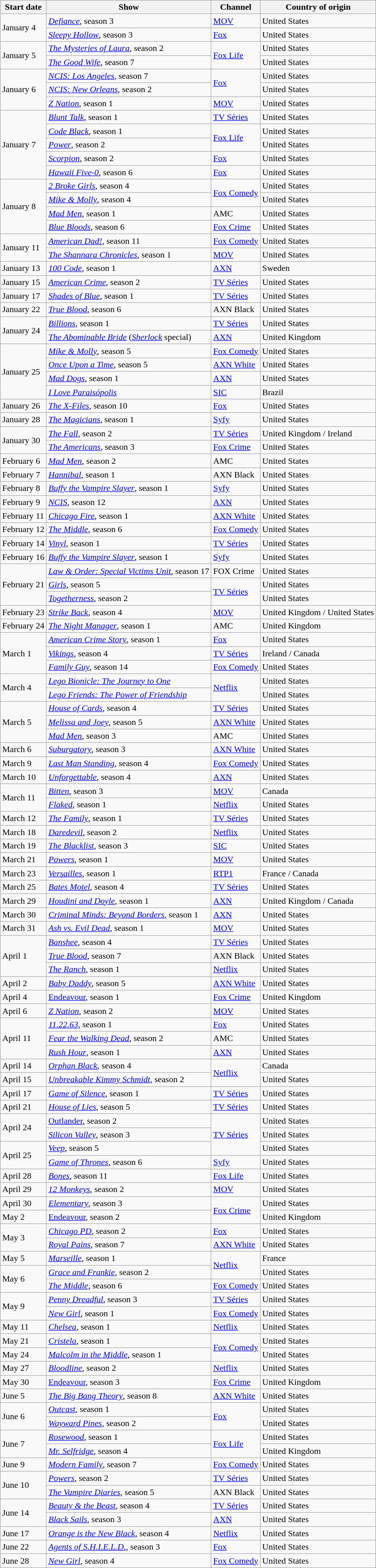<table class="wikitable">
<tr>
<th>Start date</th>
<th>Show</th>
<th>Channel</th>
<th>Country of origin</th>
</tr>
<tr>
<td rowspan=2>January 4</td>
<td><em><a href='#'>Defiance</a></em>, season 3</td>
<td><a href='#'>MOV</a></td>
<td>United States</td>
</tr>
<tr>
<td><em><a href='#'>Sleepy Hollow</a></em>, season 3</td>
<td><a href='#'>Fox</a></td>
<td>United States</td>
</tr>
<tr>
<td rowspan=2>January 5</td>
<td><em><a href='#'>The Mysteries of Laura</a></em>, season 2</td>
<td rowspan=2><a href='#'>Fox Life</a></td>
<td>United States</td>
</tr>
<tr>
<td><em><a href='#'>The Good Wife</a></em>, season 7</td>
<td>United States</td>
</tr>
<tr>
<td rowspan=3>January 6</td>
<td><em><a href='#'>NCIS: Los Angeles</a></em>, season 7</td>
<td rowspan=2><a href='#'>Fox</a></td>
<td>United States</td>
</tr>
<tr>
<td><em><a href='#'>NCIS: New Orleans</a></em>, season 2</td>
<td>United States</td>
</tr>
<tr>
<td><em><a href='#'>Z Nation</a></em>, season 1</td>
<td><a href='#'>MOV</a></td>
<td>United States</td>
</tr>
<tr>
<td rowspan=5>January 7</td>
<td><em><a href='#'>Blunt Talk</a></em>, season 1</td>
<td><a href='#'>TV Séries</a></td>
<td>United States</td>
</tr>
<tr>
<td><em><a href='#'>Code Black</a></em>, season 1</td>
<td rowspan=2><a href='#'>Fox Life</a></td>
<td>United States</td>
</tr>
<tr>
<td><em><a href='#'>Power</a></em>, season 2</td>
<td>United States</td>
</tr>
<tr>
<td><em><a href='#'>Scorpion</a></em>, season 2</td>
<td><a href='#'>Fox</a></td>
<td>United States</td>
</tr>
<tr>
<td><em><a href='#'>Hawaii Five-0</a></em>, season 6</td>
<td><a href='#'>Fox</a></td>
<td>United States</td>
</tr>
<tr>
<td rowspan=4>January 8</td>
<td><em><a href='#'>2 Broke Girls</a></em>, season 4</td>
<td rowspan=2><a href='#'>Fox Comedy</a></td>
<td>United States</td>
</tr>
<tr>
<td><em><a href='#'>Mike & Molly</a></em>, season 4</td>
<td>United States</td>
</tr>
<tr>
<td><em><a href='#'>Mad Men</a></em>, season 1</td>
<td>AMC</td>
<td>United States</td>
</tr>
<tr>
<td><em><a href='#'>Blue Bloods</a></em>, season 6</td>
<td><a href='#'>Fox Crime</a></td>
<td>United States</td>
</tr>
<tr>
<td rowspan=2>January 11</td>
<td><em><a href='#'>American Dad!</a></em>, season 11</td>
<td><a href='#'>Fox Comedy</a></td>
<td>United States</td>
</tr>
<tr>
<td><em><a href='#'>The Shannara Chronicles</a></em>, season 1</td>
<td><a href='#'>MOV</a></td>
<td>United States</td>
</tr>
<tr>
<td rowspan=1>January 13</td>
<td><em><a href='#'>100 Code</a></em>, season 1</td>
<td><a href='#'>AXN</a></td>
<td>Sweden</td>
</tr>
<tr>
<td rowspan=1>January 15</td>
<td><em><a href='#'>American Crime</a></em>, season 2</td>
<td><a href='#'>TV Séries</a></td>
<td>United States</td>
</tr>
<tr>
<td rowspan=1>January 17</td>
<td><em><a href='#'>Shades of Blue</a></em>, season 1</td>
<td><a href='#'>TV Séries</a></td>
<td>United States</td>
</tr>
<tr>
<td>January 22</td>
<td><em><a href='#'>True Blood</a></em>, season 6</td>
<td>AXN Black</td>
<td>United States</td>
</tr>
<tr>
<td rowspan="2">January 24</td>
<td><em><a href='#'>Billions</a></em>, season 1</td>
<td><a href='#'>TV Séries</a></td>
<td>United States</td>
</tr>
<tr>
<td><em><a href='#'>The Abominable Bride</a></em> (<a href='#'><em>Sherlock</em></a> special)</td>
<td><a href='#'>AXN</a></td>
<td>United Kingdom</td>
</tr>
<tr>
<td rowspan=4>January 25</td>
<td><em><a href='#'>Mike & Molly</a></em>, season 5</td>
<td><a href='#'>Fox Comedy</a></td>
<td>United States</td>
</tr>
<tr>
<td><em><a href='#'>Once Upon a Time</a></em>, season 5</td>
<td><a href='#'>AXN White</a></td>
<td>United States</td>
</tr>
<tr>
<td><em><a href='#'>Mad Dogs</a></em>, season 1</td>
<td><a href='#'>AXN</a></td>
<td>United States</td>
</tr>
<tr>
<td><em><a href='#'>I Love Paraisópolis</a></em></td>
<td><a href='#'>SIC</a></td>
<td>Brazil</td>
</tr>
<tr>
<td>January 26</td>
<td><em><a href='#'>The X-Files</a></em>, season 10</td>
<td><a href='#'>Fox</a></td>
<td>United States</td>
</tr>
<tr>
<td rowspan=1>January 28</td>
<td><em><a href='#'>The Magicians</a></em>, season 1</td>
<td><a href='#'>Syfy</a></td>
<td>United States</td>
</tr>
<tr>
<td rowspan=2>January 30</td>
<td><em><a href='#'>The Fall</a></em>, season 2</td>
<td><a href='#'>TV Séries</a></td>
<td>United Kingdom / Ireland</td>
</tr>
<tr>
<td><em><a href='#'>The Americans</a></em>, season 3</td>
<td><a href='#'>Fox Crime</a></td>
<td>United States</td>
</tr>
<tr>
<td>February 6</td>
<td><em><a href='#'>Mad Men</a></em>, season 2</td>
<td>AMC</td>
<td>United States</td>
</tr>
<tr>
<td>February 7</td>
<td><em><a href='#'>Hannibal</a></em>, season 1</td>
<td>AXN Black</td>
<td>United States</td>
</tr>
<tr>
<td>February 8</td>
<td><em><a href='#'>Buffy the Vampire Slayer</a></em>, season 1</td>
<td><a href='#'>Syfy</a></td>
<td>United States</td>
</tr>
<tr>
<td>February 9</td>
<td><em><a href='#'>NCIS</a></em>, season 12</td>
<td><a href='#'>AXN</a></td>
<td>United States</td>
</tr>
<tr>
<td>February 11</td>
<td><em><a href='#'>Chicago Fire</a></em>, season 1</td>
<td><a href='#'>AXN White</a></td>
<td>United States</td>
</tr>
<tr>
<td>February 12</td>
<td><em><a href='#'>The Middle</a></em>, season 6</td>
<td><a href='#'>Fox Comedy</a></td>
<td>United States</td>
</tr>
<tr>
<td>February 14</td>
<td><em><a href='#'>Vinyl</a></em>, season 1</td>
<td><a href='#'>TV Séries</a></td>
<td>United States</td>
</tr>
<tr>
<td>February 16</td>
<td><em><a href='#'>Buffy the Vampire Slayer</a></em>, season 1</td>
<td><a href='#'>Syfy</a></td>
<td>United States</td>
</tr>
<tr>
<td rowspan=3>February 21</td>
<td><em><a href='#'>Law & Order: Special Victims Unit</a></em>, season 17</td>
<td>FOX Crime</td>
<td>United States</td>
</tr>
<tr>
<td><em><a href='#'>Girls</a></em>, season 5</td>
<td rowspan=2><a href='#'>TV Séries</a></td>
<td>United States</td>
</tr>
<tr>
<td><em><a href='#'>Togetherness</a></em>, season 2</td>
<td>United States</td>
</tr>
<tr>
<td>February 23</td>
<td><em><a href='#'>Strike Back</a></em>, season 4</td>
<td><a href='#'>MOV</a></td>
<td>United Kingdom / United States</td>
</tr>
<tr>
<td rowspan=1>February 24</td>
<td><em><a href='#'>The Night Manager</a></em>, season 1</td>
<td>AMC</td>
<td>United Kingdom</td>
</tr>
<tr>
<td rowspan=3>March 1</td>
<td><em><a href='#'>American Crime Story</a></em>, season 1</td>
<td><a href='#'>Fox</a></td>
<td>United States</td>
</tr>
<tr>
<td><em><a href='#'>Vikings</a></em>, season 4</td>
<td><a href='#'>TV Séries</a></td>
<td>Ireland / Canada</td>
</tr>
<tr>
<td><em><a href='#'>Family Guy</a></em>, season 14</td>
<td><a href='#'>Fox Comedy</a></td>
<td>United States</td>
</tr>
<tr>
<td rowspan="2">March 4</td>
<td><em><a href='#'>Lego Bionicle: The Journey to One</a></em></td>
<td rowspan="2"><a href='#'>Netflix</a></td>
<td>United States</td>
</tr>
<tr>
<td><em><a href='#'>Lego Friends: The Power of Friendship</a></em></td>
<td>United States</td>
</tr>
<tr>
<td rowspan=3>March 5</td>
<td><em><a href='#'>House of Cards</a></em>, season 4</td>
<td><a href='#'>TV Séries</a></td>
<td>United States</td>
</tr>
<tr>
<td><em><a href='#'>Melissa and Joey</a></em>, season 5</td>
<td><a href='#'>AXN White</a></td>
<td>United States</td>
</tr>
<tr>
<td><em><a href='#'>Mad Men</a></em>, season 3</td>
<td>AMC</td>
<td>United States</td>
</tr>
<tr>
<td rowspan=1>March 6</td>
<td><em><a href='#'>Suburgatory</a></em>, season 3</td>
<td><a href='#'>AXN White</a></td>
<td>United States</td>
</tr>
<tr>
<td>March 9</td>
<td><em><a href='#'>Last Man Standing</a></em>, season 4</td>
<td><a href='#'>Fox Comedy</a></td>
<td>United States</td>
</tr>
<tr>
<td rowspan=1>March 10</td>
<td><em><a href='#'>Unforgettable</a></em>, season 4</td>
<td><a href='#'>AXN</a></td>
<td>United States</td>
</tr>
<tr>
<td rowspan=2>March 11</td>
<td><em><a href='#'>Bitten</a></em>, season 3</td>
<td><a href='#'>MOV</a></td>
<td>Canada</td>
</tr>
<tr>
<td><em><a href='#'>Flaked</a></em>, season 1</td>
<td><a href='#'>Netflix</a></td>
<td>United States</td>
</tr>
<tr>
<td rowspan=1>March 12</td>
<td><em><a href='#'>The Family</a></em>, season 1</td>
<td><a href='#'>TV Séries</a></td>
<td>United States</td>
</tr>
<tr>
<td>March 18</td>
<td><em><a href='#'>Daredevil</a></em>, season 2</td>
<td><a href='#'>Netflix</a></td>
<td>United States</td>
</tr>
<tr>
<td rowspan=1>March 19</td>
<td><a href='#'><em>The Blacklist</em></a>,  season 3</td>
<td><a href='#'>SIC</a></td>
<td>United States</td>
</tr>
<tr>
<td rowspan=1>March 21</td>
<td><a href='#'><em>Powers</em></a>, season 1</td>
<td><a href='#'>MOV</a></td>
<td>United States</td>
</tr>
<tr>
<td>March 23</td>
<td><em><a href='#'>Versailles</a></em>, season 1</td>
<td><a href='#'>RTP1</a></td>
<td>France / Canada</td>
</tr>
<tr>
<td rowspan=1>March 25</td>
<td><em><a href='#'>Bates Motel</a></em>, season 4</td>
<td><a href='#'>TV Séries</a></td>
<td>United States</td>
</tr>
<tr>
<td rowspan=1>March 29</td>
<td><em><a href='#'>Houdini and Doyle</a></em>, season 1</td>
<td><a href='#'>AXN</a></td>
<td>United Kingdom  / Canada</td>
</tr>
<tr>
<td rowspan=1>March 30</td>
<td><em><a href='#'>Criminal Minds: Beyond Borders</a></em>, season 1</td>
<td><a href='#'>AXN</a></td>
<td>United States</td>
</tr>
<tr>
<td rowspan=1>March 31</td>
<td><em><a href='#'>Ash vs. Evil Dead</a></em>, season 1</td>
<td><a href='#'>MOV</a></td>
<td>United States</td>
</tr>
<tr>
<td rowspan=3>April 1</td>
<td><em><a href='#'>Banshee</a></em>, season 4</td>
<td><a href='#'>TV Séries</a></td>
<td>United States</td>
</tr>
<tr>
<td><em><a href='#'>True Blood</a></em>, season 7</td>
<td>AXN Black</td>
<td>United States</td>
</tr>
<tr>
<td><em><a href='#'>The Ranch</a></em>, season 1</td>
<td><a href='#'>Netflix</a></td>
<td>United States</td>
</tr>
<tr>
<td>April 2</td>
<td><em><a href='#'>Baby Daddy</a></em>, season 5</td>
<td><a href='#'>AXN White</a></td>
<td>United States</td>
</tr>
<tr>
<td rowspan=1>April 4</td>
<td><em><a href='#'></em>Endeavour<em></a></em>, season 1</td>
<td><a href='#'>Fox Crime</a></td>
<td>United Kingdom</td>
</tr>
<tr>
<td rowspan=1>April 6</td>
<td><em><a href='#'>Z Nation</a></em>, season 2</td>
<td><a href='#'>MOV</a></td>
<td>United States</td>
</tr>
<tr>
<td rowspan=3>April 11</td>
<td><em><a href='#'>11.22.63</a></em>, season 1</td>
<td><a href='#'>Fox</a></td>
<td>United States</td>
</tr>
<tr>
<td><em><a href='#'>Fear the Walking Dead</a></em>, season 2</td>
<td>AMC</td>
<td>United States</td>
</tr>
<tr>
<td><a href='#'><em>Rush Hour</em></a>, season 1</td>
<td><a href='#'>AXN</a></td>
<td>United States</td>
</tr>
<tr>
<td>April 14</td>
<td><em><a href='#'>Orphan Black</a></em>, season 4</td>
<td rowspan="2"><a href='#'>Netflix</a></td>
<td>Canada</td>
</tr>
<tr>
<td>April 15</td>
<td><em><a href='#'>Unbreakable Kimmy Schmidt</a></em>, season 2</td>
<td>United States</td>
</tr>
<tr>
<td rowspan=1>April 17</td>
<td><em><a href='#'>Game of Silence</a></em>, season 1</td>
<td><a href='#'>TV Séries</a></td>
<td>United States</td>
</tr>
<tr>
<td rowspan=1>April 21</td>
<td><em><a href='#'>House of Lies</a></em>, season 5</td>
<td><a href='#'>TV Séries</a></td>
<td>United States</td>
</tr>
<tr>
<td rowspan=2>April 24</td>
<td><em><a href='#'></em>Outlander<em></a></em>, season 2</td>
<td rowspan=3><a href='#'>TV Séries</a></td>
<td>United States</td>
</tr>
<tr>
<td><em><a href='#'>Silicon Valley</a></em>, season 3</td>
<td>United States</td>
</tr>
<tr>
<td rowspan=2>April 25</td>
<td><em><a href='#'>Veep</a></em>, season 5</td>
<td>United States</td>
</tr>
<tr>
<td><em><a href='#'>Game of Thrones</a></em>, season 6</td>
<td><a href='#'>Syfy</a></td>
<td>United States</td>
</tr>
<tr>
<td rowspan=1>April 28</td>
<td><em><a href='#'>Bones</a></em>, season 11</td>
<td><a href='#'>Fox Life</a></td>
<td>United States</td>
</tr>
<tr>
<td rowspan=1>April 29</td>
<td><em><a href='#'>12 Monkeys</a></em>, season 2</td>
<td><a href='#'>MOV</a></td>
<td>United States</td>
</tr>
<tr>
<td>April 30</td>
<td><em><a href='#'>Elementary</a></em>, season 3</td>
<td rowspan="2"><a href='#'>Fox Crime</a></td>
<td>United States</td>
</tr>
<tr>
<td>May 2</td>
<td><em><a href='#'></em>Endeavour<em></a></em>, season 2</td>
<td>United Kingdom</td>
</tr>
<tr>
<td rowspan=2>May 3</td>
<td><em><a href='#'>Chicago PD</a></em>, season 2</td>
<td><a href='#'>Fox</a></td>
<td>United States</td>
</tr>
<tr>
<td><em><a href='#'>Royal Pains</a></em>, season 7</td>
<td><a href='#'>AXN White</a></td>
<td>United States</td>
</tr>
<tr>
<td>May 5</td>
<td><em><a href='#'>Marseille</a></em>, season 1</td>
<td rowspan="2"><a href='#'>Netflix</a></td>
<td>France</td>
</tr>
<tr>
<td rowspan="2">May 6</td>
<td><em><a href='#'>Grace and Frankie</a></em>, season 2</td>
<td>United States</td>
</tr>
<tr>
<td><em><a href='#'>The Middle</a></em>, season 6</td>
<td><a href='#'>Fox Comedy</a></td>
<td>United States</td>
</tr>
<tr>
<td rowspan="2">May 9</td>
<td><em><a href='#'>Penny Dreadful</a></em>, season 3</td>
<td><a href='#'>TV Séries</a></td>
<td>United States</td>
</tr>
<tr>
<td><em><a href='#'>New Girl</a></em>, season 1</td>
<td><a href='#'>Fox Comedy</a></td>
<td>United States</td>
</tr>
<tr>
<td>May 11</td>
<td><em><a href='#'>Chelsea</a></em>, season 1</td>
<td><a href='#'>Netflix</a></td>
<td>United States</td>
</tr>
<tr>
<td>May 21</td>
<td><em><a href='#'>Cristela</a></em>, season 1</td>
<td rowspan="2"><a href='#'>Fox Comedy</a></td>
<td>United States</td>
</tr>
<tr>
<td>May 24</td>
<td><em><a href='#'>Malcolm in the Middle</a></em>, season 1</td>
<td>United States</td>
</tr>
<tr>
<td>May 27</td>
<td><em><a href='#'>Bloodline</a></em>, season 2</td>
<td><a href='#'>Netflix</a></td>
<td>United States</td>
</tr>
<tr>
<td>May 30</td>
<td><em><a href='#'></em>Endeavour<em></a></em>, season 3</td>
<td><a href='#'>Fox Crime</a></td>
<td>United Kingdom</td>
</tr>
<tr>
<td>June 5</td>
<td><em><a href='#'>The Big Bang Theory</a></em>, season 8</td>
<td><a href='#'>AXN White</a></td>
<td>United States</td>
</tr>
<tr>
<td rowspan=2>June 6</td>
<td><a href='#'><em>Outcast</em></a>, season 1</td>
<td rowspan="2"><a href='#'>Fox</a></td>
<td>United States</td>
</tr>
<tr>
<td><em><a href='#'>Wayward Pines</a></em>, season 2</td>
<td>United States</td>
</tr>
<tr>
<td rowspan="2">June 7</td>
<td><em><a href='#'>Rosewood</a></em>, season 1</td>
<td rowspan="2"><a href='#'>Fox Life</a></td>
<td>United States</td>
</tr>
<tr>
<td><em><a href='#'>Mr. Selfridge</a></em>, season 4</td>
<td>United Kingdom</td>
</tr>
<tr>
<td>June 9</td>
<td><em><a href='#'>Modern Family</a></em>, season 7</td>
<td><a href='#'>Fox Comedy</a></td>
<td>United States</td>
</tr>
<tr>
<td rowspan="2">June 10</td>
<td><a href='#'><em>Powers</em></a>, season 2</td>
<td><a href='#'>TV Séries</a></td>
<td>United States</td>
</tr>
<tr>
<td><em><a href='#'>The Vampire Diaries</a></em>, season 5</td>
<td>AXN Black</td>
<td>United States</td>
</tr>
<tr>
<td rowspan="2">June 14</td>
<td><em><a href='#'>Beauty & the Beast</a></em>, season 4</td>
<td><a href='#'>TV Séries</a></td>
<td>United States</td>
</tr>
<tr>
<td><em><a href='#'>Black Sails</a></em>, season 3</td>
<td><a href='#'>AXN</a></td>
<td>United States</td>
</tr>
<tr>
<td>June 17</td>
<td><em><a href='#'>Orange is the New Black</a></em>, season 4</td>
<td><a href='#'>Netflix</a></td>
<td>United States</td>
</tr>
<tr>
<td>June 22</td>
<td><em><a href='#'>Agents of S.H.I.E.L.D.</a></em>, season 3</td>
<td><a href='#'>Fox</a></td>
<td>United States</td>
</tr>
<tr>
<td>June 28</td>
<td><em><a href='#'>New Girl</a></em>, season 4</td>
<td><a href='#'>Fox Comedy</a></td>
<td>United States</td>
</tr>
</table>
